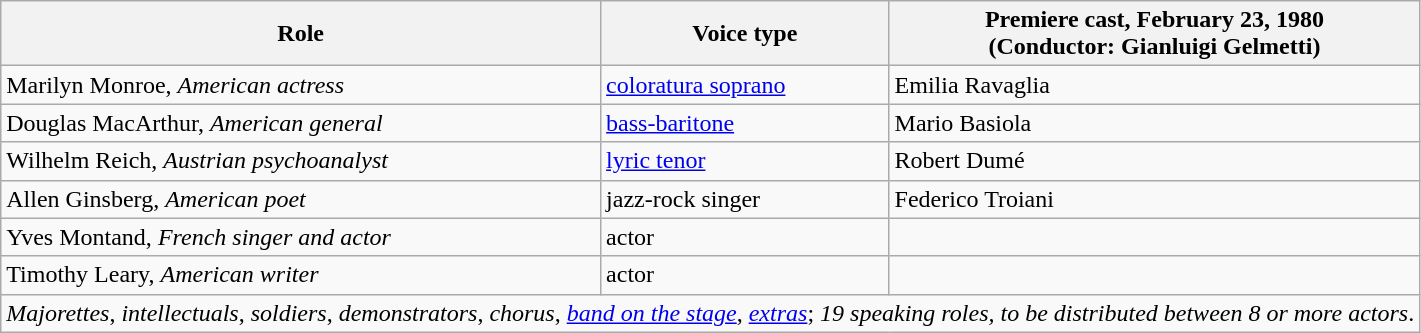<table class="wikitable">
<tr>
<th>Role</th>
<th>Voice type</th>
<th>Premiere cast, February 23, 1980<br>(Conductor: Gianluigi Gelmetti)</th>
</tr>
<tr>
<td>Marilyn Monroe, <em>American actress</em></td>
<td><a href='#'>coloratura soprano</a></td>
<td>Emilia Ravaglia</td>
</tr>
<tr>
<td>Douglas MacArthur, <em>American general</em></td>
<td><a href='#'>bass-baritone</a></td>
<td>Mario Basiola</td>
</tr>
<tr>
<td>Wilhelm Reich, <em>Austrian psychoanalyst</em></td>
<td><a href='#'>lyric tenor</a></td>
<td>Robert Dumé</td>
</tr>
<tr>
<td>Allen Ginsberg, <em>American poet</em></td>
<td>jazz-rock singer</td>
<td>Federico Troiani</td>
</tr>
<tr>
<td>Yves Montand, <em>French singer and actor</em></td>
<td>actor</td>
<td></td>
</tr>
<tr>
<td>Timothy Leary, <em>American writer</em></td>
<td>actor</td>
<td></td>
</tr>
<tr>
<td colspan="3"><em>Majorettes</em>, <em>intellectuals</em>, <em>soldiers</em>, <em>demonstrators</em>, <em>chorus</em>, <em><a href='#'>band on the stage</a></em>, <em><a href='#'>extras</a></em>; <em>19 speaking roles, to be distributed between 8 or more actors</em>.</td>
</tr>
</table>
